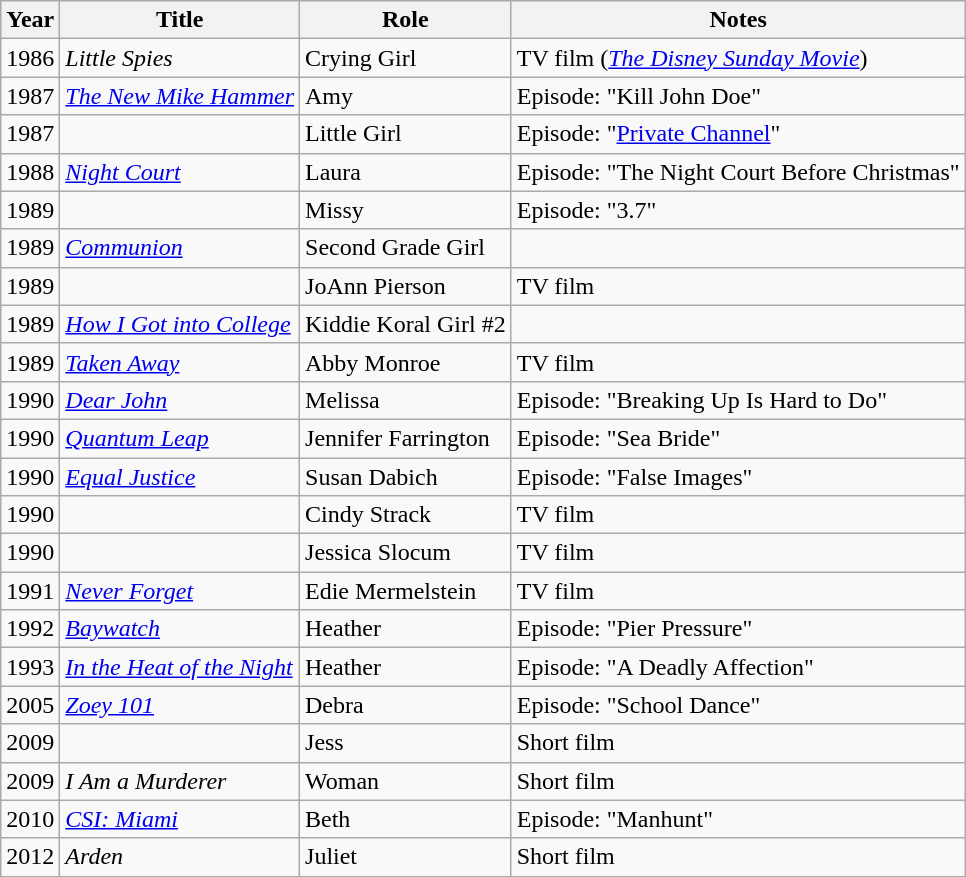<table class="wikitable sortable">
<tr>
<th>Year</th>
<th>Title</th>
<th>Role</th>
<th class="unsortable">Notes</th>
</tr>
<tr>
<td>1986</td>
<td><em>Little Spies</em></td>
<td>Crying Girl</td>
<td>TV film (<em><a href='#'>The Disney Sunday Movie</a></em>)</td>
</tr>
<tr>
<td>1987</td>
<td><em><a href='#'>The New Mike Hammer</a></em></td>
<td>Amy</td>
<td>Episode: "Kill John Doe"</td>
</tr>
<tr>
<td>1987</td>
<td><em></em></td>
<td>Little Girl</td>
<td>Episode: "<a href='#'>Private Channel</a>"</td>
</tr>
<tr>
<td>1988</td>
<td><em><a href='#'>Night Court</a></em></td>
<td>Laura</td>
<td>Episode: "The Night Court Before Christmas"</td>
</tr>
<tr>
<td>1989</td>
<td><em></em></td>
<td>Missy</td>
<td>Episode: "3.7"</td>
</tr>
<tr>
<td>1989</td>
<td><em><a href='#'>Communion</a></em></td>
<td>Second Grade Girl</td>
<td></td>
</tr>
<tr>
<td>1989</td>
<td><em></em></td>
<td>JoAnn Pierson</td>
<td>TV film</td>
</tr>
<tr>
<td>1989</td>
<td><em><a href='#'>How I Got into College</a></em></td>
<td>Kiddie Koral Girl #2</td>
<td></td>
</tr>
<tr>
<td>1989</td>
<td><em><a href='#'>Taken Away</a></em></td>
<td>Abby Monroe</td>
<td>TV film</td>
</tr>
<tr>
<td>1990</td>
<td><em><a href='#'>Dear John</a></em></td>
<td>Melissa</td>
<td>Episode: "Breaking Up Is Hard to Do"</td>
</tr>
<tr>
<td>1990</td>
<td><em><a href='#'>Quantum Leap</a></em></td>
<td>Jennifer Farrington</td>
<td>Episode: "Sea Bride"</td>
</tr>
<tr>
<td>1990</td>
<td><em><a href='#'>Equal Justice</a></em></td>
<td>Susan Dabich</td>
<td>Episode: "False Images"</td>
</tr>
<tr>
<td>1990</td>
<td><em></em></td>
<td>Cindy Strack</td>
<td>TV film</td>
</tr>
<tr>
<td>1990</td>
<td><em></em></td>
<td>Jessica Slocum</td>
<td>TV film</td>
</tr>
<tr>
<td>1991</td>
<td><em><a href='#'>Never Forget</a></em></td>
<td>Edie Mermelstein</td>
<td>TV film</td>
</tr>
<tr>
<td>1992</td>
<td><em><a href='#'>Baywatch</a></em></td>
<td>Heather</td>
<td>Episode: "Pier Pressure"</td>
</tr>
<tr>
<td>1993</td>
<td><em><a href='#'>In the Heat of the Night</a></em></td>
<td>Heather</td>
<td>Episode: "A Deadly Affection"</td>
</tr>
<tr>
<td>2005</td>
<td><em><a href='#'>Zoey 101</a></em></td>
<td>Debra</td>
<td>Episode: "School Dance"</td>
</tr>
<tr>
<td>2009</td>
<td><em></em></td>
<td>Jess</td>
<td>Short film</td>
</tr>
<tr>
<td>2009</td>
<td><em>I Am a Murderer</em></td>
<td>Woman</td>
<td>Short film</td>
</tr>
<tr>
<td>2010</td>
<td><em><a href='#'>CSI: Miami</a></em></td>
<td>Beth</td>
<td>Episode: "Manhunt"</td>
</tr>
<tr>
<td>2012</td>
<td><em>Arden</em></td>
<td>Juliet</td>
<td>Short film</td>
</tr>
</table>
